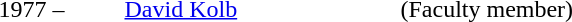<table>
<tr>
<td width="80">1977 –</td>
<td width="180"><a href='#'>David Kolb</a></td>
<td>(Faculty member)</td>
</tr>
</table>
